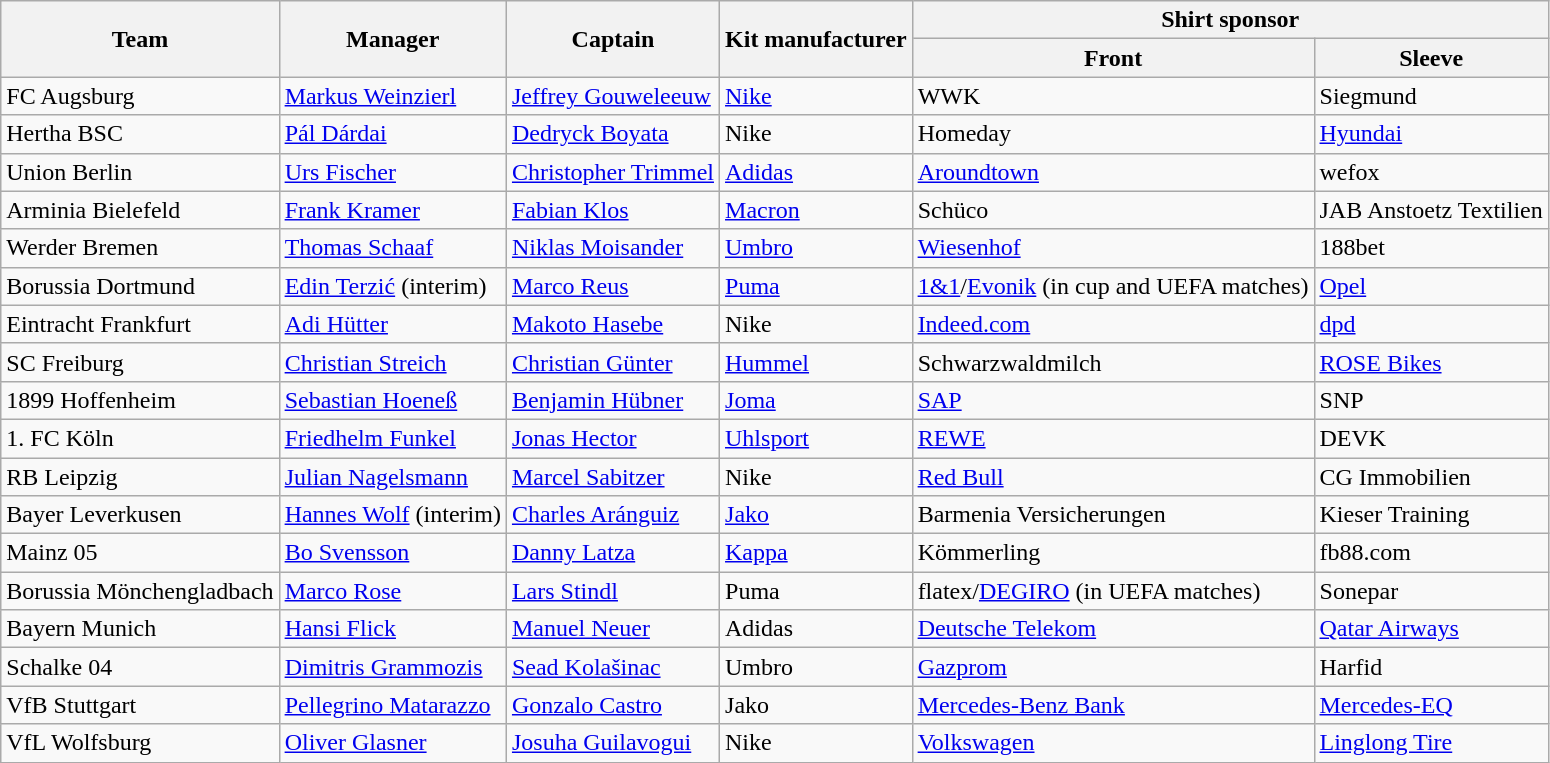<table class="wikitable sortable">
<tr>
<th rowspan="2">Team</th>
<th rowspan="2">Manager</th>
<th rowspan="2">Captain</th>
<th rowspan="2">Kit manufacturer</th>
<th colspan="2">Shirt sponsor</th>
</tr>
<tr>
<th>Front</th>
<th>Sleeve</th>
</tr>
<tr>
<td data-sort-value="Augsburg">FC Augsburg</td>
<td data-sort-value="Weinzierl, Markus"> <a href='#'>Markus Weinzierl</a></td>
<td data-sort-value="Gouweleeuw, Jeffrey"> <a href='#'>Jeffrey Gouweleeuw</a></td>
<td><a href='#'>Nike</a></td>
<td>WWK</td>
<td>Siegmund</td>
</tr>
<tr>
<td data-sort-value="Berlin, Hertha">Hertha BSC</td>
<td data-sort-value="Dardai, Pal"> <a href='#'>Pál Dárdai</a></td>
<td data-sort-value="Boyata, Dedryck"> <a href='#'>Dedryck Boyata</a></td>
<td>Nike</td>
<td>Homeday</td>
<td><a href='#'>Hyundai</a></td>
</tr>
<tr>
<td data-sort-value="Berlin, Union">Union Berlin</td>
<td data-sort-value="Fischer, Urs"> <a href='#'>Urs Fischer</a></td>
<td data-sort-value="Trimmel, Christopher"> <a href='#'>Christopher Trimmel</a></td>
<td><a href='#'>Adidas</a></td>
<td><a href='#'>Aroundtown</a></td>
<td>wefox</td>
</tr>
<tr>
<td data-sort-value="Bielefeld">Arminia Bielefeld</td>
<td data-sort-value="Kramer, Frank"> <a href='#'>Frank Kramer</a></td>
<td data-sort-value="Klos, Fabian"> <a href='#'>Fabian Klos</a></td>
<td><a href='#'>Macron</a></td>
<td>Schüco</td>
<td>JAB Anstoetz Textilien</td>
</tr>
<tr>
<td data-sort-value="Bremen">Werder Bremen</td>
<td data-sort-value="Schaaf, Thomas"> <a href='#'>Thomas Schaaf</a></td>
<td data-sort-value="Moisander, Niklas"> <a href='#'>Niklas Moisander</a></td>
<td><a href='#'>Umbro</a></td>
<td><a href='#'>Wiesenhof</a></td>
<td>188bet</td>
</tr>
<tr>
<td data-sort-value="Dortmund">Borussia Dortmund</td>
<td data-sort-value="Terzic, Edin"> <a href='#'>Edin Terzić</a> (interim)</td>
<td data-sort-value="Reus, Marco"> <a href='#'>Marco Reus</a></td>
<td><a href='#'>Puma</a></td>
<td><a href='#'>1&1</a>/<a href='#'>Evonik</a> (in cup and UEFA matches)</td>
<td><a href='#'>Opel</a></td>
</tr>
<tr>
<td data-sort-value="Frankfurt">Eintracht Frankfurt</td>
<td data-sort-value="Hutter, Adi"> <a href='#'>Adi Hütter</a></td>
<td data-sort-value="Hasebe, Makoto"> <a href='#'>Makoto Hasebe</a></td>
<td>Nike</td>
<td><a href='#'>Indeed.com</a></td>
<td><a href='#'>dpd</a></td>
</tr>
<tr>
<td data-sort-value="Freiburg">SC Freiburg</td>
<td data-sort-value="Streich, Christian"> <a href='#'>Christian Streich</a></td>
<td data-sort-value="Gunter, Christian"> <a href='#'>Christian Günter</a></td>
<td><a href='#'>Hummel</a></td>
<td>Schwarzwaldmilch</td>
<td><a href='#'>ROSE Bikes</a></td>
</tr>
<tr>
<td data-sort-value="Hoffenheim">1899 Hoffenheim</td>
<td data-sort-value="Hoeness, Sebastian"> <a href='#'>Sebastian Hoeneß</a></td>
<td data-sort-value="Huebner, Benjamin"> <a href='#'>Benjamin Hübner</a></td>
<td><a href='#'>Joma</a></td>
<td><a href='#'>SAP</a></td>
<td>SNP</td>
</tr>
<tr>
<td data-sort-value="Koln">1. FC Köln</td>
<td data-sort-value="Funkel, Friedhelm"> <a href='#'>Friedhelm Funkel</a></td>
<td data-sort-value="Hector, Jonas"> <a href='#'>Jonas Hector</a></td>
<td><a href='#'>Uhlsport</a></td>
<td><a href='#'>REWE</a></td>
<td>DEVK</td>
</tr>
<tr>
<td data-sort-value="Leipzig">RB Leipzig</td>
<td data-sort-value="Nagelsmann, Julian"> <a href='#'>Julian Nagelsmann</a></td>
<td data-sort-value="Sabitzer, Marcel"> <a href='#'>Marcel Sabitzer</a></td>
<td>Nike</td>
<td><a href='#'>Red Bull</a></td>
<td>CG Immobilien</td>
</tr>
<tr>
<td data-sort-value="Leverkusen">Bayer Leverkusen</td>
<td data-sort-value="Wolf, Hannes"> <a href='#'>Hannes Wolf</a> (interim)</td>
<td data-sort-value="Aranguiz, Charles"> <a href='#'>Charles Aránguiz</a></td>
<td><a href='#'>Jako</a></td>
<td>Barmenia Versicherungen</td>
<td>Kieser Training</td>
</tr>
<tr>
<td data-sort-value="Mainz">Mainz 05</td>
<td data-sort-value="Svensson, Bo"> <a href='#'>Bo Svensson</a></td>
<td data-sort-value="Latza, Danny"> <a href='#'>Danny Latza</a></td>
<td><a href='#'>Kappa</a></td>
<td>Kömmerling</td>
<td>fb88.com</td>
</tr>
<tr>
<td data-sort-value="Monchengladbach">Borussia Mönchengladbach</td>
<td data-sort-value="Rose, Marco"> <a href='#'>Marco Rose</a></td>
<td data-sort-value="Stindl, Lars"> <a href='#'>Lars Stindl</a></td>
<td>Puma</td>
<td>flatex/<a href='#'>DEGIRO</a> (in UEFA matches)</td>
<td>Sonepar</td>
</tr>
<tr>
<td data-sort-value="Munich">Bayern Munich</td>
<td data-sort-value="Flick, Hansi"> <a href='#'>Hansi Flick</a></td>
<td data-sort-value="Neuer, Manuel"> <a href='#'>Manuel Neuer</a></td>
<td>Adidas</td>
<td><a href='#'>Deutsche Telekom</a></td>
<td><a href='#'>Qatar Airways</a></td>
</tr>
<tr>
<td data-sort-value="Schalke">Schalke 04</td>
<td data-sort-value="Grammozis, Dimitrios"> <a href='#'>Dimitris Grammozis</a></td>
<td data-sort-value="Kolasinac, Sead"> <a href='#'>Sead Kolašinac</a></td>
<td>Umbro</td>
<td><a href='#'>Gazprom</a></td>
<td>Harfid</td>
</tr>
<tr>
<td data-sort-value="Stuttgart">VfB Stuttgart</td>
<td data-sort-value="Matarazzo, Pellegrino"> <a href='#'>Pellegrino Matarazzo</a></td>
<td data-sort-value="Castro, Gonzalo"> <a href='#'>Gonzalo Castro</a></td>
<td>Jako</td>
<td><a href='#'>Mercedes-Benz Bank</a></td>
<td><a href='#'>Mercedes-EQ</a></td>
</tr>
<tr>
<td data-sort-value="Wolfsburg">VfL Wolfsburg</td>
<td data-sort-value="Glasner, Oliver"> <a href='#'>Oliver Glasner</a></td>
<td data-sort-value="Guilavogui, Josuha"> <a href='#'>Josuha Guilavogui</a></td>
<td>Nike</td>
<td><a href='#'>Volkswagen</a></td>
<td><a href='#'>Linglong Tire</a></td>
</tr>
</table>
